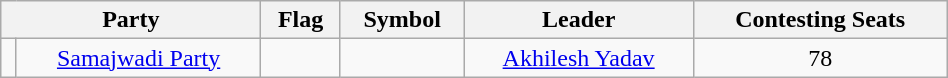<table class="wikitable" width="50%" style="text-align:center">
<tr>
<th colspan="2">Party</th>
<th>Flag</th>
<th>Symbol</th>
<th>Leader</th>
<th>Contesting Seats</th>
</tr>
<tr>
<td></td>
<td><a href='#'>Samajwadi Party</a></td>
<td></td>
<td></td>
<td><a href='#'>Akhilesh Yadav</a></td>
<td>78</td>
</tr>
</table>
